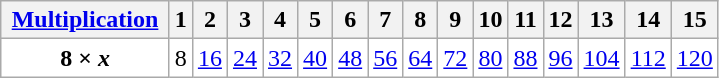<table class="wikitable" style="text-align: center; background: white">
<tr>
<th style="width:105px;"><a href='#'>Multiplication</a></th>
<th>1</th>
<th>2</th>
<th>3</th>
<th>4</th>
<th>5</th>
<th>6</th>
<th>7</th>
<th>8</th>
<th>9</th>
<th>10</th>
<th>11</th>
<th>12</th>
<th>13</th>
<th>14</th>
<th>15</th>
</tr>
<tr>
<td><strong>8 × <em>x<strong><em></td>
<td></strong>8<strong></td>
<td><a href='#'>16</a></td>
<td><a href='#'>24</a></td>
<td><a href='#'>32</a></td>
<td><a href='#'>40</a></td>
<td><a href='#'>48</a></td>
<td><a href='#'>56</a></td>
<td><a href='#'>64</a></td>
<td><a href='#'>72</a></td>
<td><a href='#'>80</a></td>
<td><a href='#'>88</a></td>
<td><a href='#'>96</a></td>
<td><a href='#'>104</a></td>
<td><a href='#'>112</a></td>
<td><a href='#'>120</a></td>
</tr>
</table>
